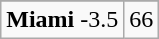<table class="wikitable">
<tr align="center">
</tr>
<tr align="center">
<td><strong>Miami</strong> -3.5</td>
<td>66</td>
</tr>
</table>
